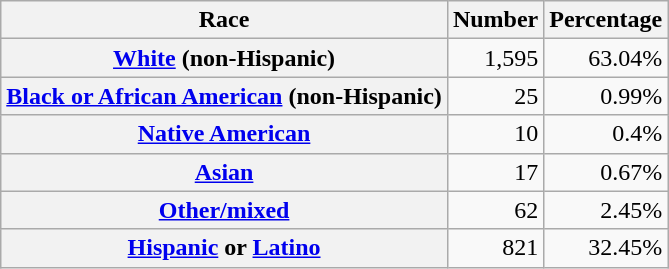<table class="wikitable" style="text-align:right">
<tr>
<th scope="col">Race</th>
<th scope="col">Number</th>
<th scope="col">Percentage</th>
</tr>
<tr>
<th scope="row"><a href='#'>White</a> (non-Hispanic)</th>
<td>1,595</td>
<td>63.04%</td>
</tr>
<tr>
<th scope="row"><a href='#'>Black or African American</a> (non-Hispanic)</th>
<td>25</td>
<td>0.99%</td>
</tr>
<tr>
<th scope="row"><a href='#'>Native American</a></th>
<td>10</td>
<td>0.4%</td>
</tr>
<tr>
<th scope="row"><a href='#'>Asian</a></th>
<td>17</td>
<td>0.67%</td>
</tr>
<tr>
<th scope="row"><a href='#'>Other/mixed</a></th>
<td>62</td>
<td>2.45%</td>
</tr>
<tr>
<th scope="row"><a href='#'>Hispanic</a> or <a href='#'>Latino</a></th>
<td>821</td>
<td>32.45%</td>
</tr>
</table>
